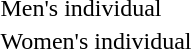<table>
<tr>
<td>Men's individual<br></td>
<td></td>
<td></td>
<td></td>
</tr>
<tr>
<td>Women's individual<br></td>
<td></td>
<td></td>
<td></td>
</tr>
</table>
